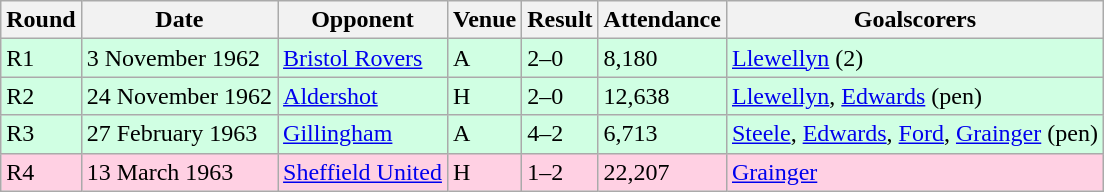<table class="wikitable">
<tr>
<th>Round</th>
<th>Date</th>
<th>Opponent</th>
<th>Venue</th>
<th>Result</th>
<th>Attendance</th>
<th>Goalscorers</th>
</tr>
<tr style="background-color: #d0ffe3;">
<td>R1</td>
<td>3 November 1962</td>
<td><a href='#'>Bristol Rovers</a></td>
<td>A</td>
<td>2–0</td>
<td>8,180</td>
<td><a href='#'>Llewellyn</a> (2)</td>
</tr>
<tr style="background-color: #d0ffe3;">
<td>R2</td>
<td>24 November 1962</td>
<td><a href='#'>Aldershot</a></td>
<td>H</td>
<td>2–0</td>
<td>12,638</td>
<td><a href='#'>Llewellyn</a>, <a href='#'>Edwards</a> (pen)</td>
</tr>
<tr style="background-color: #d0ffe3;">
<td>R3</td>
<td>27 February 1963</td>
<td><a href='#'>Gillingham</a></td>
<td>A</td>
<td>4–2</td>
<td>6,713</td>
<td><a href='#'>Steele</a>, <a href='#'>Edwards</a>, <a href='#'>Ford</a>, <a href='#'>Grainger</a> (pen)</td>
</tr>
<tr style="background-color: #ffd0e3;">
<td>R4</td>
<td>13 March 1963</td>
<td><a href='#'>Sheffield United</a></td>
<td>H</td>
<td>1–2</td>
<td>22,207</td>
<td><a href='#'>Grainger</a></td>
</tr>
</table>
